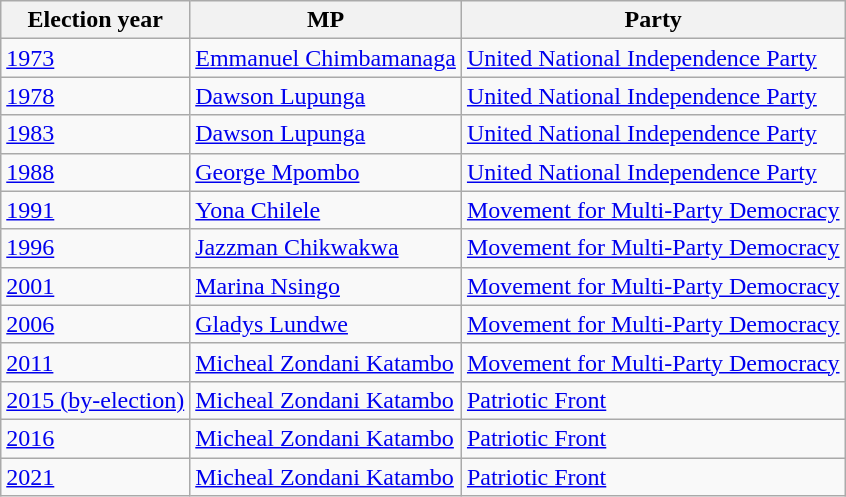<table class=wikitable>
<tr>
<th>Election year</th>
<th>MP</th>
<th>Party</th>
</tr>
<tr>
<td><a href='#'>1973</a></td>
<td><a href='#'>Emmanuel Chimbamanaga</a></td>
<td><a href='#'>United National Independence Party</a></td>
</tr>
<tr>
<td><a href='#'>1978</a></td>
<td><a href='#'>Dawson Lupunga</a></td>
<td><a href='#'>United National Independence Party</a></td>
</tr>
<tr>
<td><a href='#'>1983</a></td>
<td><a href='#'>Dawson Lupunga</a></td>
<td><a href='#'>United National Independence Party</a></td>
</tr>
<tr>
<td><a href='#'>1988</a></td>
<td><a href='#'>George Mpombo</a></td>
<td><a href='#'>United National Independence Party</a></td>
</tr>
<tr>
<td><a href='#'>1991</a></td>
<td><a href='#'>Yona Chilele</a></td>
<td><a href='#'>Movement for Multi-Party Democracy</a></td>
</tr>
<tr>
<td><a href='#'>1996</a></td>
<td><a href='#'>Jazzman Chikwakwa</a></td>
<td><a href='#'>Movement for Multi-Party Democracy</a></td>
</tr>
<tr>
<td><a href='#'>2001</a></td>
<td><a href='#'>Marina Nsingo</a></td>
<td><a href='#'>Movement for Multi-Party Democracy</a></td>
</tr>
<tr>
<td><a href='#'>2006</a></td>
<td><a href='#'>Gladys Lundwe</a></td>
<td><a href='#'>Movement for Multi-Party Democracy</a></td>
</tr>
<tr>
<td><a href='#'>2011</a></td>
<td><a href='#'>Micheal Zondani Katambo</a></td>
<td><a href='#'>Movement for Multi-Party Democracy</a></td>
</tr>
<tr>
<td><a href='#'>2015 (by-election)</a></td>
<td><a href='#'>Micheal Zondani Katambo</a></td>
<td><a href='#'>Patriotic Front</a></td>
</tr>
<tr>
<td><a href='#'>2016</a></td>
<td><a href='#'>Micheal Zondani Katambo</a></td>
<td><a href='#'>Patriotic Front</a></td>
</tr>
<tr>
<td><a href='#'>2021</a></td>
<td><a href='#'>Micheal Zondani Katambo</a></td>
<td><a href='#'>Patriotic Front</a></td>
</tr>
</table>
